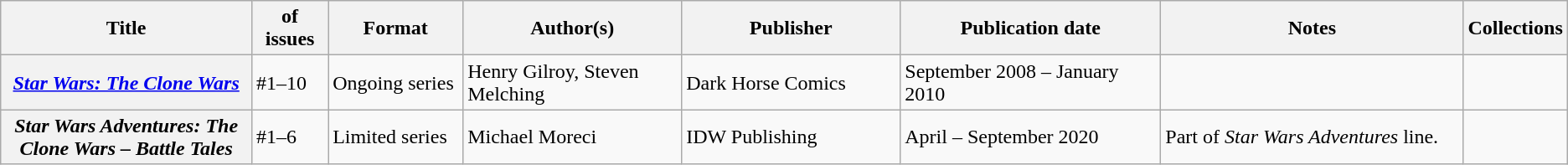<table class="wikitable">
<tr>
<th>Title</th>
<th style="width:40pt"> of issues</th>
<th style="width:75pt">Format</th>
<th style="width:125pt">Author(s)</th>
<th style="width:125pt">Publisher</th>
<th style="width:150pt">Publication date</th>
<th style="width:175pt">Notes</th>
<th>Collections</th>
</tr>
<tr>
<th><em><a href='#'>Star Wars: The Clone Wars</a></em></th>
<td>#1–10</td>
<td>Ongoing series</td>
<td>Henry Gilroy, Steven Melching</td>
<td>Dark Horse Comics</td>
<td>September 2008 – January 2010</td>
<td></td>
<td></td>
</tr>
<tr>
<th><em>Star Wars Adventures: The Clone Wars – Battle Tales</em></th>
<td>#1–6</td>
<td>Limited series</td>
<td>Michael Moreci</td>
<td>IDW Publishing</td>
<td>April – September 2020</td>
<td>Part of <em>Star Wars Adventures</em> line.</td>
<td></td>
</tr>
</table>
